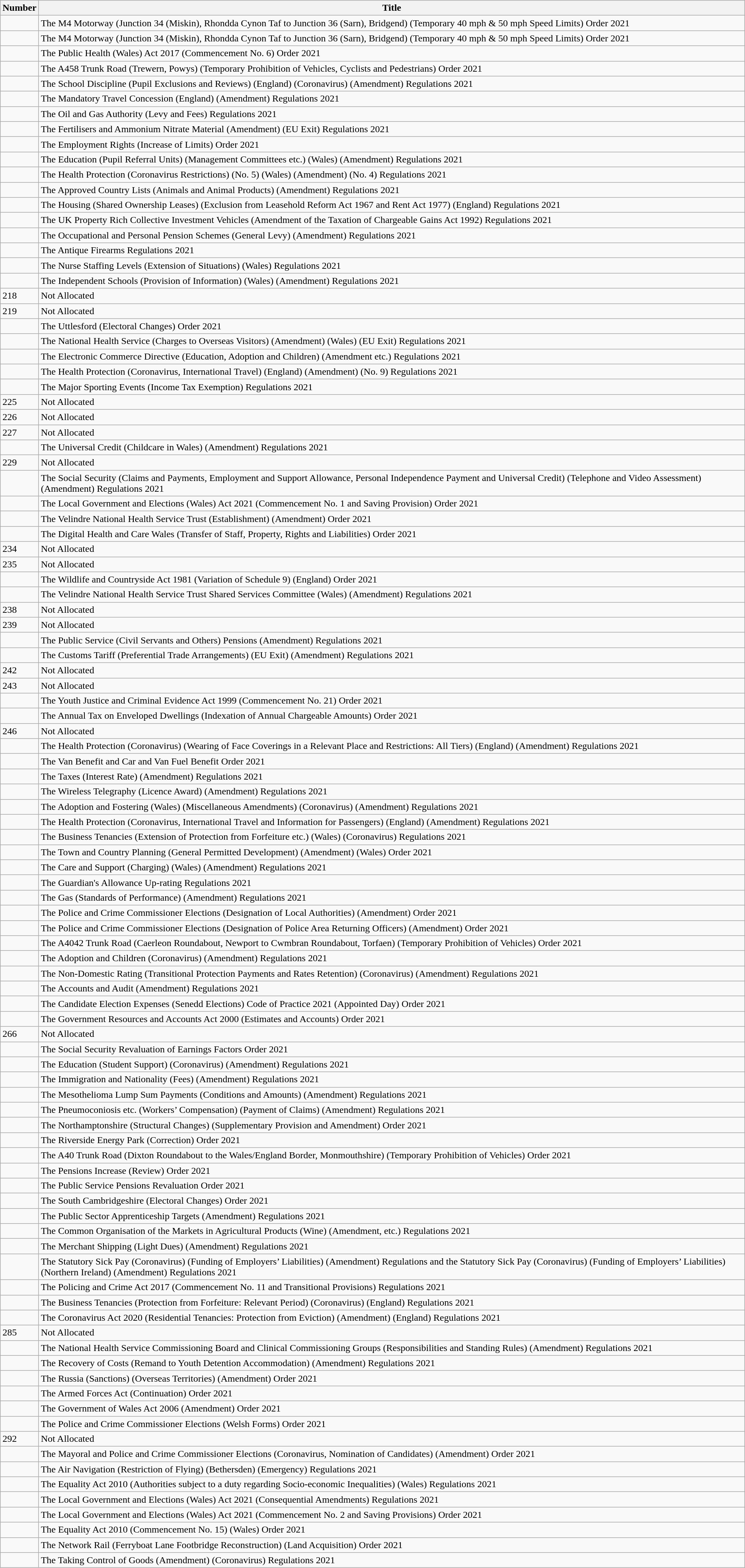<table class="wikitable collapsible">
<tr>
<th>Number</th>
<th>Title</th>
</tr>
<tr>
<td></td>
<td>The M4 Motorway (Junction 34 (Miskin), Rhondda Cynon Taf to Junction 36 (Sarn), Bridgend) (Temporary 40 mph & 50 mph Speed Limits) Order 2021</td>
</tr>
<tr>
<td></td>
<td>The M4 Motorway (Junction 34 (Miskin), Rhondda Cynon Taf to Junction 36 (Sarn), Bridgend) (Temporary 40 mph & 50 mph Speed Limits) Order 2021</td>
</tr>
<tr>
<td></td>
<td>The Public Health (Wales) Act 2017 (Commencement No. 6) Order 2021</td>
</tr>
<tr>
<td></td>
<td>The A458 Trunk Road (Trewern, Powys) (Temporary Prohibition of Vehicles, Cyclists and Pedestrians) Order 2021</td>
</tr>
<tr>
<td></td>
<td>The School Discipline (Pupil Exclusions and Reviews) (England) (Coronavirus) (Amendment) Regulations 2021</td>
</tr>
<tr>
<td></td>
<td>The Mandatory Travel Concession (England) (Amendment) Regulations 2021</td>
</tr>
<tr>
<td></td>
<td>The Oil and Gas Authority (Levy and Fees) Regulations 2021</td>
</tr>
<tr>
<td></td>
<td>The Fertilisers and Ammonium Nitrate Material (Amendment) (EU Exit) Regulations 2021</td>
</tr>
<tr>
<td></td>
<td>The Employment Rights (Increase of Limits) Order 2021</td>
</tr>
<tr>
<td></td>
<td>The Education (Pupil Referral Units) (Management Committees etc.) (Wales) (Amendment) Regulations 2021</td>
</tr>
<tr>
<td></td>
<td>The Health Protection (Coronavirus Restrictions) (No. 5) (Wales) (Amendment) (No. 4) Regulations 2021</td>
</tr>
<tr>
<td></td>
<td>The Approved Country Lists (Animals and Animal Products) (Amendment) Regulations 2021</td>
</tr>
<tr>
<td></td>
<td>The Housing (Shared Ownership Leases) (Exclusion from Leasehold Reform Act 1967 and Rent Act 1977) (England) Regulations 2021</td>
</tr>
<tr>
<td></td>
<td>The UK Property Rich Collective Investment Vehicles (Amendment of the Taxation of Chargeable Gains Act 1992) Regulations 2021</td>
</tr>
<tr>
<td></td>
<td>The Occupational and Personal Pension Schemes (General Levy) (Amendment) Regulations 2021</td>
</tr>
<tr>
<td></td>
<td>The Antique Firearms Regulations 2021</td>
</tr>
<tr>
<td></td>
<td>The Nurse Staffing Levels (Extension of Situations) (Wales) Regulations 2021</td>
</tr>
<tr>
<td></td>
<td>The Independent Schools (Provision of Information) (Wales) (Amendment) Regulations 2021</td>
</tr>
<tr>
<td>218</td>
<td>Not Allocated</td>
</tr>
<tr>
<td>219</td>
<td>Not Allocated</td>
</tr>
<tr>
<td></td>
<td>The Uttlesford (Electoral Changes) Order 2021</td>
</tr>
<tr>
<td></td>
<td>The National Health Service (Charges to Overseas Visitors) (Amendment) (Wales) (EU Exit) Regulations 2021</td>
</tr>
<tr>
<td></td>
<td>The Electronic Commerce Directive (Education, Adoption and Children) (Amendment etc.) Regulations 2021</td>
</tr>
<tr>
<td></td>
<td>The Health Protection (Coronavirus, International Travel) (England) (Amendment) (No. 9) Regulations 2021</td>
</tr>
<tr>
<td></td>
<td>The Major Sporting Events (Income Tax Exemption) Regulations 2021</td>
</tr>
<tr>
<td>225</td>
<td>Not Allocated</td>
</tr>
<tr>
<td>226</td>
<td>Not Allocated</td>
</tr>
<tr>
<td>227</td>
<td>Not Allocated</td>
</tr>
<tr>
<td></td>
<td>The Universal Credit (Childcare in Wales) (Amendment) Regulations 2021</td>
</tr>
<tr>
<td>229</td>
<td>Not Allocated</td>
</tr>
<tr>
<td></td>
<td>The Social Security (Claims and Payments, Employment and Support Allowance, Personal Independence Payment and Universal Credit) (Telephone and Video Assessment) (Amendment) Regulations 2021</td>
</tr>
<tr>
<td></td>
<td>The Local Government and Elections (Wales) Act 2021 (Commencement No. 1 and Saving Provision) Order 2021</td>
</tr>
<tr>
<td></td>
<td>The Velindre National Health Service Trust (Establishment) (Amendment) Order 2021</td>
</tr>
<tr>
<td></td>
<td>The Digital Health and Care Wales (Transfer of Staff, Property, Rights and Liabilities) Order 2021</td>
</tr>
<tr>
<td>234</td>
<td>Not Allocated</td>
</tr>
<tr>
<td>235</td>
<td>Not Allocated</td>
</tr>
<tr>
<td></td>
<td>The Wildlife and Countryside Act 1981 (Variation of Schedule 9) (England) Order 2021</td>
</tr>
<tr>
<td></td>
<td>The Velindre National Health Service Trust Shared Services Committee (Wales) (Amendment) Regulations 2021</td>
</tr>
<tr>
<td>238</td>
<td>Not Allocated</td>
</tr>
<tr>
<td>239</td>
<td>Not Allocated</td>
</tr>
<tr>
<td></td>
<td>The Public Service (Civil Servants and Others) Pensions (Amendment) Regulations 2021</td>
</tr>
<tr>
<td></td>
<td>The Customs Tariff (Preferential Trade Arrangements) (EU Exit) (Amendment) Regulations 2021</td>
</tr>
<tr>
<td>242</td>
<td>Not Allocated</td>
</tr>
<tr>
<td>243</td>
<td>Not Allocated</td>
</tr>
<tr>
<td></td>
<td>The Youth Justice and Criminal Evidence Act 1999 (Commencement No. 21) Order 2021</td>
</tr>
<tr>
<td></td>
<td>The Annual Tax on Enveloped Dwellings (Indexation of Annual Chargeable Amounts) Order 2021</td>
</tr>
<tr>
<td>246</td>
<td>Not Allocated</td>
</tr>
<tr>
<td></td>
<td>The Health Protection (Coronavirus) (Wearing of Face Coverings in a Relevant Place and Restrictions: All Tiers) (England) (Amendment) Regulations 2021</td>
</tr>
<tr>
<td></td>
<td>The Van Benefit and Car and Van Fuel Benefit Order 2021</td>
</tr>
<tr>
<td></td>
<td>The Taxes (Interest Rate) (Amendment) Regulations 2021</td>
</tr>
<tr>
<td></td>
<td>The Wireless Telegraphy (Licence Award) (Amendment) Regulations 2021</td>
</tr>
<tr>
<td></td>
<td>The Adoption and Fostering (Wales) (Miscellaneous Amendments) (Coronavirus) (Amendment) Regulations 2021</td>
</tr>
<tr>
<td></td>
<td>The Health Protection (Coronavirus, International Travel and Information for Passengers) (England) (Amendment) Regulations 2021</td>
</tr>
<tr>
<td></td>
<td>The Business Tenancies (Extension of Protection from Forfeiture etc.) (Wales) (Coronavirus) Regulations 2021</td>
</tr>
<tr>
<td></td>
<td>The Town and Country Planning (General Permitted Development) (Amendment) (Wales) Order 2021</td>
</tr>
<tr>
<td></td>
<td>The Care and Support (Charging) (Wales) (Amendment) Regulations 2021</td>
</tr>
<tr>
<td></td>
<td>The Guardian's Allowance Up-rating Regulations 2021</td>
</tr>
<tr>
<td></td>
<td>The Gas (Standards of Performance) (Amendment) Regulations 2021</td>
</tr>
<tr>
<td></td>
<td>The Police and Crime Commissioner Elections (Designation of Local Authorities) (Amendment) Order 2021</td>
</tr>
<tr>
<td></td>
<td>The Police and Crime Commissioner Elections (Designation of Police Area Returning Officers) (Amendment) Order 2021</td>
</tr>
<tr>
<td></td>
<td>The A4042 Trunk Road (Caerleon Roundabout, Newport to Cwmbran Roundabout, Torfaen) (Temporary Prohibition of Vehicles) Order 2021</td>
</tr>
<tr>
<td></td>
<td>The Adoption and Children (Coronavirus) (Amendment) Regulations 2021</td>
</tr>
<tr>
<td></td>
<td>The Non-Domestic Rating (Transitional Protection Payments and Rates Retention) (Coronavirus) (Amendment) Regulations 2021</td>
</tr>
<tr>
<td></td>
<td>The Accounts and Audit (Amendment) Regulations 2021</td>
</tr>
<tr>
<td></td>
<td>The Candidate Election Expenses (Senedd Elections) Code of Practice 2021 (Appointed Day) Order 2021</td>
</tr>
<tr>
<td></td>
<td>The Government Resources and Accounts Act 2000 (Estimates and Accounts) Order 2021</td>
</tr>
<tr>
<td>266</td>
<td>Not Allocated</td>
</tr>
<tr>
<td></td>
<td>The Social Security Revaluation of Earnings Factors Order 2021</td>
</tr>
<tr>
<td></td>
<td>The Education (Student Support) (Coronavirus) (Amendment) Regulations 2021</td>
</tr>
<tr>
<td></td>
<td>The Immigration and Nationality (Fees) (Amendment) Regulations 2021</td>
</tr>
<tr>
<td></td>
<td>The Mesothelioma Lump Sum Payments (Conditions and Amounts) (Amendment) Regulations 2021</td>
</tr>
<tr>
<td></td>
<td>The Pneumoconiosis etc. (Workers’ Compensation) (Payment of Claims) (Amendment) Regulations 2021</td>
</tr>
<tr>
<td></td>
<td>The Northamptonshire (Structural Changes) (Supplementary Provision and Amendment) Order 2021</td>
</tr>
<tr>
<td></td>
<td>The Riverside Energy Park (Correction) Order 2021</td>
</tr>
<tr>
<td></td>
<td>The A40 Trunk Road (Dixton Roundabout to the Wales/England Border, Monmouthshire) (Temporary Prohibition of Vehicles) Order 2021</td>
</tr>
<tr>
<td></td>
<td>The Pensions Increase (Review) Order 2021</td>
</tr>
<tr>
<td></td>
<td>The Public Service Pensions Revaluation Order 2021</td>
</tr>
<tr>
<td></td>
<td>The South Cambridgeshire (Electoral Changes) Order 2021</td>
</tr>
<tr>
<td></td>
<td>The Public Sector Apprenticeship Targets (Amendment) Regulations 2021</td>
</tr>
<tr>
<td></td>
<td>The Common Organisation of the Markets in Agricultural Products (Wine) (Amendment, etc.) Regulations 2021</td>
</tr>
<tr>
<td></td>
<td>The Merchant Shipping (Light Dues) (Amendment) Regulations 2021</td>
</tr>
<tr>
<td></td>
<td>The Statutory Sick Pay (Coronavirus) (Funding of Employers’ Liabilities) (Amendment) Regulations and the Statutory Sick Pay (Coronavirus) (Funding of Employers’ Liabilities) (Northern Ireland) (Amendment) Regulations 2021</td>
</tr>
<tr>
<td></td>
<td>The Policing and Crime Act 2017 (Commencement No. 11 and Transitional Provisions) Regulations 2021</td>
</tr>
<tr>
<td></td>
<td>The Business Tenancies (Protection from Forfeiture: Relevant Period) (Coronavirus) (England) Regulations 2021</td>
</tr>
<tr>
<td></td>
<td>The Coronavirus Act 2020 (Residential Tenancies: Protection from Eviction) (Amendment) (England) Regulations 2021</td>
</tr>
<tr>
<td>285</td>
<td>Not Allocated</td>
</tr>
<tr>
<td></td>
<td>The National Health Service Commissioning Board and Clinical Commissioning Groups (Responsibilities and Standing Rules) (Amendment) Regulations 2021</td>
</tr>
<tr>
<td></td>
<td>The Recovery of Costs (Remand to Youth Detention Accommodation) (Amendment) Regulations 2021</td>
</tr>
<tr>
<td></td>
<td>The Russia (Sanctions) (Overseas Territories) (Amendment) Order 2021</td>
</tr>
<tr>
<td></td>
<td>The Armed Forces Act (Continuation) Order 2021</td>
</tr>
<tr>
<td></td>
<td>The Government of Wales Act 2006 (Amendment) Order 2021</td>
</tr>
<tr>
<td></td>
<td>The Police and Crime Commissioner Elections (Welsh Forms) Order 2021</td>
</tr>
<tr>
<td>292</td>
<td>Not Allocated</td>
</tr>
<tr>
<td></td>
<td>The Mayoral and Police and Crime Commissioner Elections (Coronavirus, Nomination of Candidates) (Amendment) Order 2021</td>
</tr>
<tr>
<td></td>
<td>The Air Navigation (Restriction of Flying) (Bethersden) (Emergency) Regulations 2021</td>
</tr>
<tr>
<td></td>
<td>The Equality Act 2010 (Authorities subject to a duty regarding Socio-economic Inequalities) (Wales) Regulations 2021</td>
</tr>
<tr>
<td></td>
<td>The Local Government and Elections (Wales) Act 2021 (Consequential Amendments) Regulations 2021</td>
</tr>
<tr>
<td></td>
<td>The Local Government and Elections (Wales) Act 2021 (Commencement No. 2 and Saving Provisions) Order 2021</td>
</tr>
<tr>
<td></td>
<td>The Equality Act 2010 (Commencement No. 15) (Wales) Order 2021</td>
</tr>
<tr>
<td></td>
<td>The Network Rail (Ferryboat Lane Footbridge Reconstruction) (Land Acquisition) Order 2021</td>
</tr>
<tr>
<td></td>
<td>The Taking Control of Goods (Amendment) (Coronavirus) Regulations 2021</td>
</tr>
</table>
